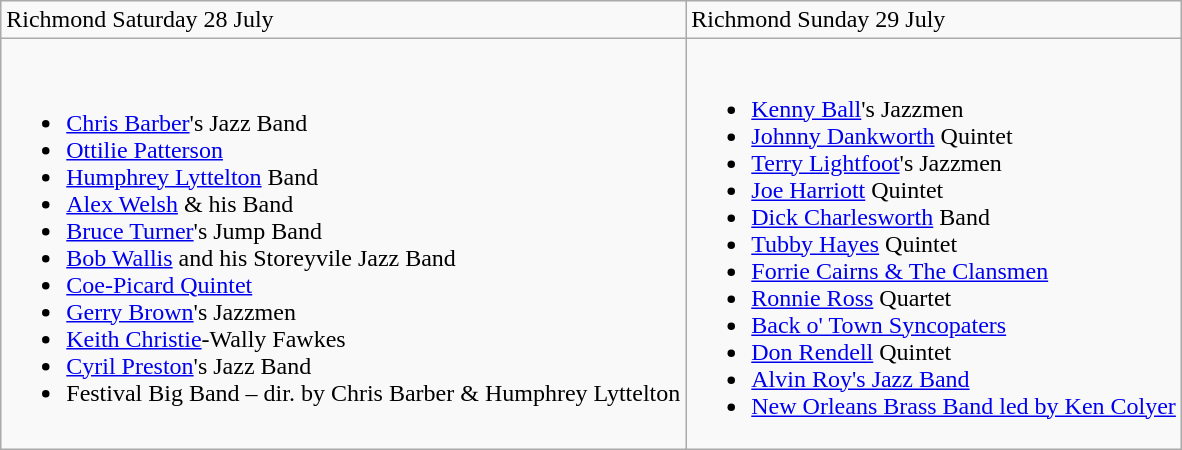<table class="wikitable">
<tr>
<td>Richmond Saturday 28 July</td>
<td>Richmond Sunday 29 July</td>
</tr>
<tr>
<td><br><ul><li><a href='#'>Chris Barber</a>'s Jazz Band</li><li><a href='#'>Ottilie Patterson</a></li><li><a href='#'>Humphrey Lyttelton</a> Band</li><li><a href='#'>Alex Welsh</a> & his Band</li><li><a href='#'>Bruce Turner</a>'s Jump Band</li><li><a href='#'>Bob Wallis</a> and his Storeyvile Jazz Band</li><li><a href='#'>Coe-Picard Quintet</a></li><li><a href='#'>Gerry Brown</a>'s Jazzmen</li><li><a href='#'>Keith Christie</a>-Wally Fawkes</li><li><a href='#'>Cyril Preston</a>'s Jazz Band</li><li>Festival Big Band – dir. by Chris Barber & Humphrey Lyttelton</li></ul></td>
<td><br><ul><li><a href='#'>Kenny Ball</a>'s Jazzmen</li><li><a href='#'>Johnny Dankworth</a> Quintet</li><li><a href='#'>Terry Lightfoot</a>'s Jazzmen</li><li><a href='#'>Joe Harriott</a> Quintet</li><li><a href='#'>Dick Charlesworth</a> Band</li><li><a href='#'>Tubby Hayes</a> Quintet</li><li><a href='#'>Forrie Cairns & The Clansmen</a></li><li><a href='#'>Ronnie Ross</a> Quartet</li><li><a href='#'>Back o' Town Syncopaters</a></li><li><a href='#'>Don Rendell</a> Quintet</li><li><a href='#'>Alvin Roy's Jazz Band</a></li><li><a href='#'>New Orleans Brass Band led by Ken Colyer</a></li></ul></td>
</tr>
</table>
